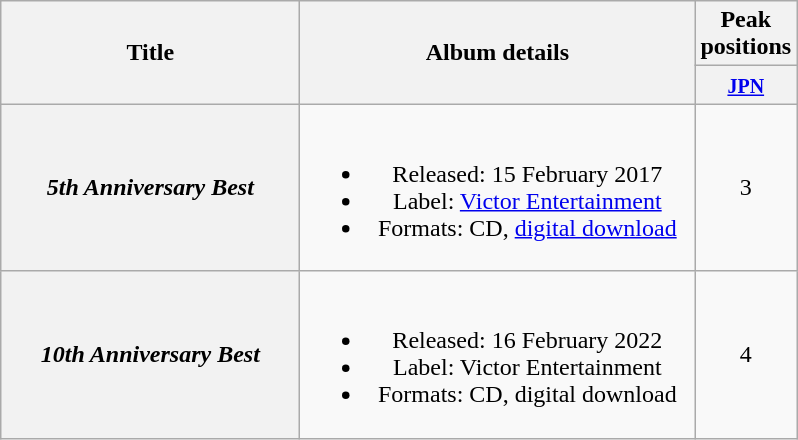<table class="wikitable plainrowheaders" style="text-align:center;">
<tr>
<th style="width:12em;" rowspan="2">Title</th>
<th style="width:16em;" rowspan="2">Album details</th>
<th colspan="1">Peak positions</th>
</tr>
<tr>
<th style="width:2.5em;"><small><a href='#'>JPN</a></small><br></th>
</tr>
<tr>
<th scope="row"><em>5th Anniversary Best</em></th>
<td><br><ul><li>Released: 15 February 2017 </li><li>Label: <a href='#'>Victor Entertainment</a></li><li>Formats: CD, <a href='#'>digital download</a></li></ul></td>
<td>3</td>
</tr>
<tr>
<th scope="row"><em>10th Anniversary Best</em></th>
<td><br><ul><li>Released: 16 February 2022 </li><li>Label: Victor Entertainment</li><li>Formats: CD, digital download</li></ul></td>
<td>4</td>
</tr>
</table>
